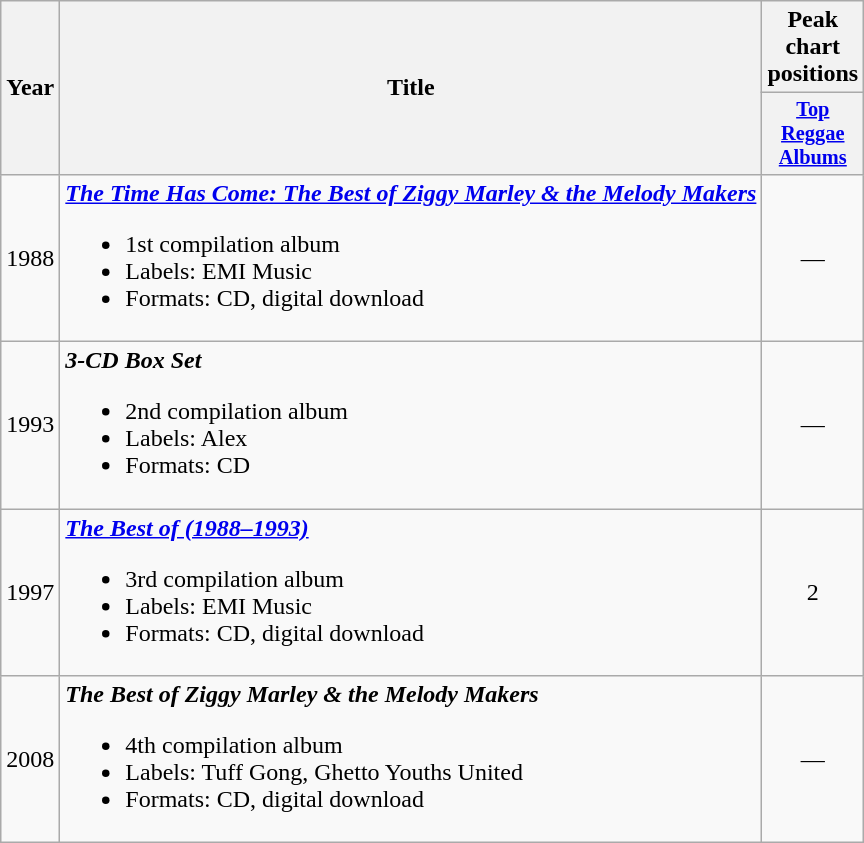<table class="wikitable" style="text-align:center;">
<tr>
<th rowspan="2">Year</th>
<th rowspan="2">Title</th>
<th colspan="1">Peak chart positions</th>
</tr>
<tr>
<th style="width:3em;font-size:85%;"><a href='#'>Top Reggae Albums</a></th>
</tr>
<tr>
<td>1988</td>
<td align="left"><strong><em><a href='#'>The Time Has Come: The Best of Ziggy Marley & the Melody Makers</a></em></strong><br><ul><li>1st compilation album</li><li>Labels: EMI Music</li><li>Formats: CD, digital download</li></ul></td>
<td>—</td>
</tr>
<tr>
<td>1993</td>
<td align="left"><strong><em>3-CD Box Set</em></strong><br><ul><li>2nd compilation album</li><li>Labels: Alex</li><li>Formats: CD</li></ul></td>
<td>—</td>
</tr>
<tr>
<td>1997</td>
<td align="left"><strong><em><a href='#'>The Best of (1988–1993)</a></em></strong><br><ul><li>3rd compilation album</li><li>Labels: EMI Music</li><li>Formats: CD, digital download</li></ul></td>
<td>2</td>
</tr>
<tr>
<td>2008</td>
<td align="left"><strong><em>The Best of Ziggy Marley & the Melody Makers</em></strong><br><ul><li>4th compilation album</li><li>Labels: Tuff Gong, Ghetto Youths United</li><li>Formats: CD, digital download</li></ul></td>
<td>—</td>
</tr>
</table>
